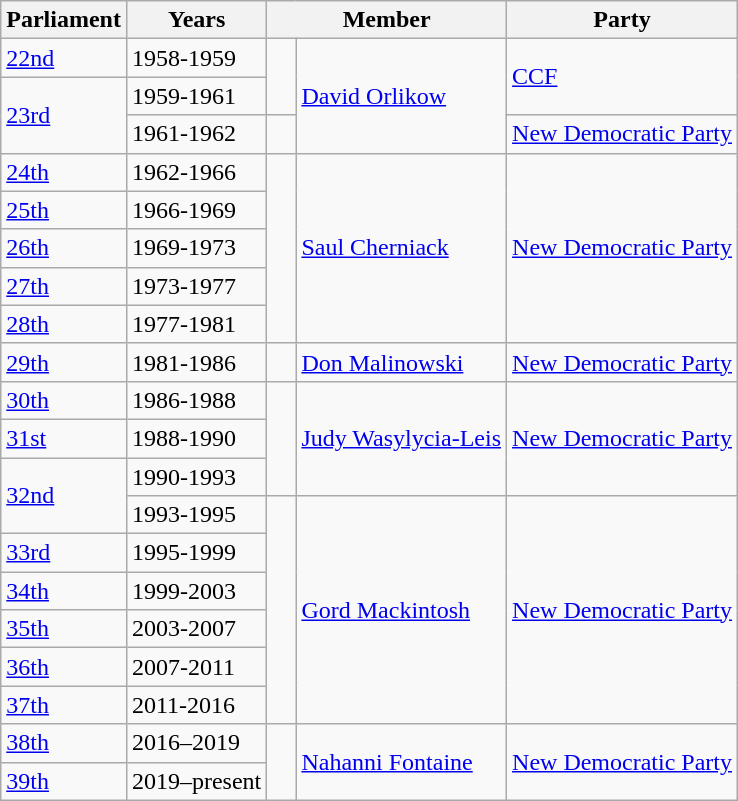<table class="wikitable">
<tr>
<th>Parliament</th>
<th>Years</th>
<th colspan="2">Member</th>
<th>Party<br></th>
</tr>
<tr>
<td><a href='#'>22nd</a></td>
<td>1958-1959</td>
<td rowspan="2" >   </td>
<td rowspan="3"><a href='#'>David Orlikow</a></td>
<td rowspan="2"><a href='#'>CCF</a></td>
</tr>
<tr>
<td rowspan="2"><a href='#'>23rd</a></td>
<td>1959-1961</td>
</tr>
<tr>
<td>1961-1962</td>
<td rowspan="1" >   </td>
<td rowspan="1"><a href='#'>New Democratic Party</a></td>
</tr>
<tr>
<td><a href='#'>24th</a></td>
<td>1962-1966</td>
<td rowspan="5" >   </td>
<td rowspan="5"><a href='#'>Saul Cherniack</a></td>
<td rowspan="5"><a href='#'>New Democratic Party</a></td>
</tr>
<tr>
<td><a href='#'>25th</a></td>
<td>1966-1969</td>
</tr>
<tr>
<td><a href='#'>26th</a></td>
<td>1969-1973</td>
</tr>
<tr>
<td><a href='#'>27th</a></td>
<td>1973-1977</td>
</tr>
<tr>
<td><a href='#'>28th</a></td>
<td>1977-1981</td>
</tr>
<tr>
<td><a href='#'>29th</a></td>
<td>1981-1986</td>
<td rowspan="1" >   </td>
<td rowspan="1"><a href='#'>Don Malinowski</a></td>
<td rowspan="1"><a href='#'>New Democratic Party</a></td>
</tr>
<tr>
<td><a href='#'>30th</a></td>
<td>1986-1988</td>
<td rowspan="3" >   </td>
<td rowspan="3"><a href='#'>Judy Wasylycia-Leis</a></td>
<td rowspan="3"><a href='#'>New Democratic Party</a></td>
</tr>
<tr>
<td><a href='#'>31st</a></td>
<td>1988-1990</td>
</tr>
<tr>
<td rowspan="2"><a href='#'>32nd</a></td>
<td>1990-1993</td>
</tr>
<tr>
<td>1993-1995</td>
<td rowspan="6" >   </td>
<td rowspan="6"><a href='#'>Gord Mackintosh</a></td>
<td rowspan="6"><a href='#'>New Democratic Party</a></td>
</tr>
<tr>
<td><a href='#'>33rd</a></td>
<td>1995-1999</td>
</tr>
<tr>
<td><a href='#'>34th</a></td>
<td>1999-2003</td>
</tr>
<tr>
<td><a href='#'>35th</a></td>
<td>2003-2007</td>
</tr>
<tr>
<td><a href='#'>36th</a></td>
<td>2007-2011</td>
</tr>
<tr>
<td><a href='#'>37th</a></td>
<td>2011-2016</td>
</tr>
<tr>
<td><a href='#'>38th</a></td>
<td>2016–2019</td>
<td rowspan="2" >   </td>
<td rowspan="2"><a href='#'>Nahanni Fontaine</a></td>
<td rowspan="2"><a href='#'>New Democratic Party</a></td>
</tr>
<tr>
<td><a href='#'>39th</a></td>
<td>2019–present</td>
</tr>
</table>
